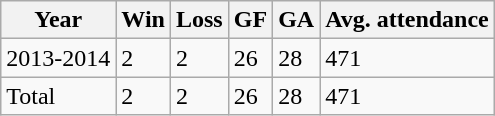<table class="wikitable">
<tr>
<th>Year</th>
<th>Win</th>
<th>Loss</th>
<th>GF</th>
<th>GA</th>
<th>Avg. attendance</th>
</tr>
<tr>
<td>2013-2014</td>
<td>2</td>
<td>2</td>
<td>26</td>
<td>28</td>
<td>471</td>
</tr>
<tr>
<td>Total</td>
<td>2</td>
<td>2</td>
<td>26</td>
<td>28</td>
<td>471</td>
</tr>
</table>
